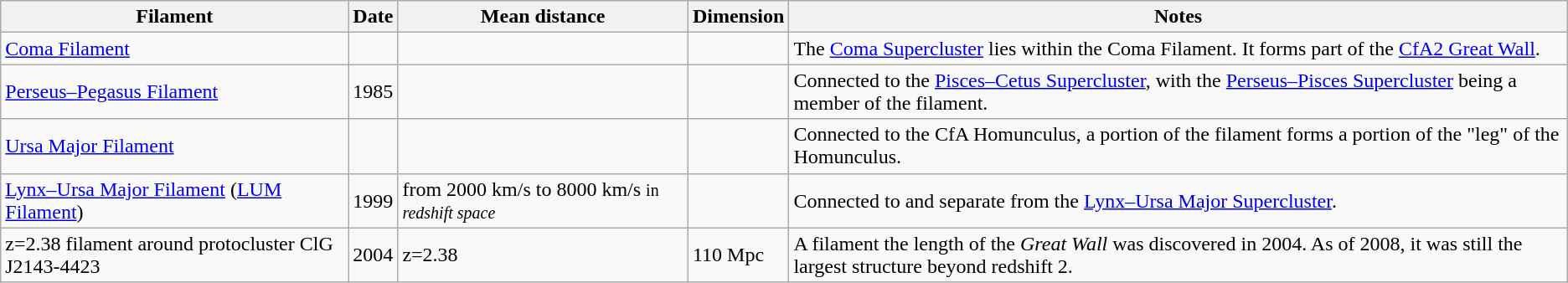<table class="wikitable">
<tr>
<th>Filament</th>
<th>Date</th>
<th>Mean distance</th>
<th>Dimension</th>
<th>Notes</th>
</tr>
<tr>
<td><a href='#'>Coma Filament</a></td>
<td></td>
<td></td>
<td></td>
<td>The <a href='#'>Coma Supercluster</a> lies within the Coma Filament. It forms part of the <a href='#'>CfA2 Great Wall</a>.</td>
</tr>
<tr>
<td><a href='#'>Perseus–Pegasus Filament</a></td>
<td>1985</td>
<td></td>
<td></td>
<td>Connected to the <a href='#'>Pisces–Cetus Supercluster</a>, with the <a href='#'>Perseus–Pisces Supercluster</a> being a member of the filament.</td>
</tr>
<tr>
<td><a href='#'>Ursa Major Filament</a></td>
<td></td>
<td></td>
<td></td>
<td>Connected to the CfA Homunculus, a portion of the filament forms a portion of the "leg" of the Homunculus.</td>
</tr>
<tr>
<td><a href='#'>Lynx–Ursa Major Filament</a> (<a href='#'>LUM Filament</a>)</td>
<td>1999</td>
<td>from 2000 km/s to 8000 km/s <small>in <em>redshift space</em></small></td>
<td></td>
<td>Connected to and separate from the <a href='#'>Lynx–Ursa Major Supercluster</a>.</td>
</tr>
<tr>
<td>z=2.38 filament around protocluster ClG J2143-4423</td>
<td>2004</td>
<td>z=2.38</td>
<td>110 Mpc</td>
<td>A filament the length of the <em>Great Wall</em> was discovered in 2004. As of 2008, it was still the largest structure beyond redshift 2.</td>
</tr>
</table>
